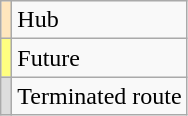<table class="wikitable sortable">
<tr>
<td style="background-color: #FFE6BD"></td>
<td>Hub</td>
</tr>
<tr>
<td style="background-color:#FFFF80"></td>
<td>Future</td>
</tr>
<tr>
<td style="background-color:#DDDDDD"></td>
<td>Terminated route</td>
</tr>
</table>
